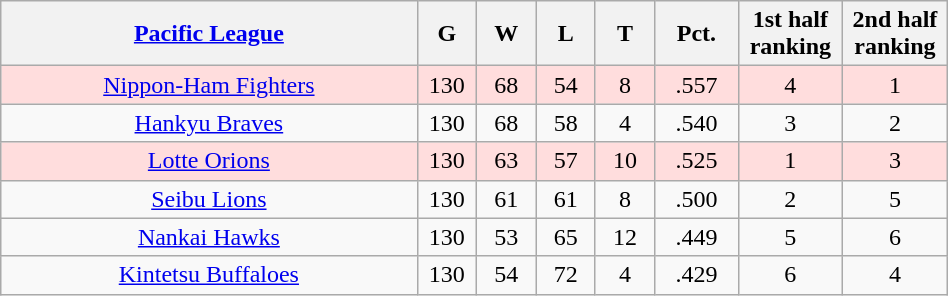<table class="wikitable"  style="width:50%; text-align:center;">
<tr>
<th style="width:35%;"><a href='#'>Pacific League</a></th>
<th style="width:5%;">G</th>
<th style="width:5%;">W</th>
<th style="width:5%;">L</th>
<th style="width:5%;">T</th>
<th style="width:7%;">Pct.</th>
<th style="width:5%;">1st half ranking</th>
<th style="width:5%;">2nd half ranking</th>
</tr>
<tr style="background:#fdd;">
<td><a href='#'>Nippon-Ham Fighters</a></td>
<td>130</td>
<td>68</td>
<td>54</td>
<td>8</td>
<td>.557</td>
<td>4</td>
<td>1</td>
</tr>
<tr align=center>
<td><a href='#'>Hankyu Braves</a></td>
<td>130</td>
<td>68</td>
<td>58</td>
<td>4</td>
<td>.540</td>
<td>3</td>
<td>2</td>
</tr>
<tr style="background:#fdd;">
<td><a href='#'>Lotte Orions</a></td>
<td>130</td>
<td>63</td>
<td>57</td>
<td>10</td>
<td>.525</td>
<td>1</td>
<td>3</td>
</tr>
<tr align=center>
<td><a href='#'>Seibu Lions</a></td>
<td>130</td>
<td>61</td>
<td>61</td>
<td>8</td>
<td>.500</td>
<td>2</td>
<td>5</td>
</tr>
<tr align=center>
<td><a href='#'>Nankai Hawks</a></td>
<td>130</td>
<td>53</td>
<td>65</td>
<td>12</td>
<td>.449</td>
<td>5</td>
<td>6</td>
</tr>
<tr align=center>
<td><a href='#'>Kintetsu Buffaloes</a></td>
<td>130</td>
<td>54</td>
<td>72</td>
<td>4</td>
<td>.429</td>
<td>6</td>
<td>4</td>
</tr>
</table>
